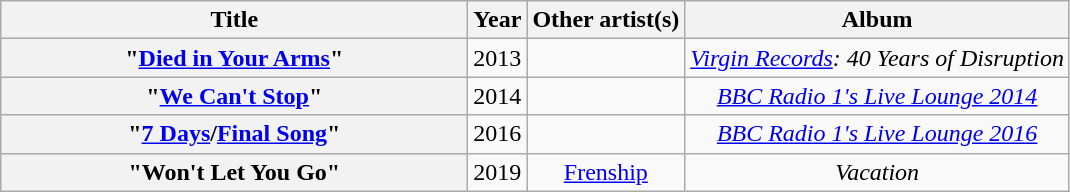<table class="wikitable plainrowheaders" style="text-align:center;">
<tr>
<th scope="col" style="width:19em;">Title</th>
<th scope="col" style="width:1em;">Year</th>
<th scope="col">Other artist(s)</th>
<th scope="col">Album</th>
</tr>
<tr>
<th scope="row">"<a href='#'>Died in Your Arms</a>"</th>
<td>2013</td>
<td></td>
<td><em><a href='#'>Virgin Records</a>: 40 Years of Disruption</em></td>
</tr>
<tr>
<th scope="row">"<a href='#'>We Can't Stop</a>"</th>
<td>2014</td>
<td></td>
<td><em><a href='#'>BBC Radio 1's Live Lounge 2014</a></em></td>
</tr>
<tr>
<th scope="row">"<a href='#'>7 Days</a>/<a href='#'>Final Song</a>"</th>
<td>2016</td>
<td></td>
<td><em><a href='#'>BBC Radio 1's Live Lounge 2016</a></em></td>
</tr>
<tr>
<th scope="row">"Won't Let You Go"</th>
<td>2019</td>
<td><a href='#'>Frenship</a></td>
<td><em>Vacation</em></td>
</tr>
</table>
